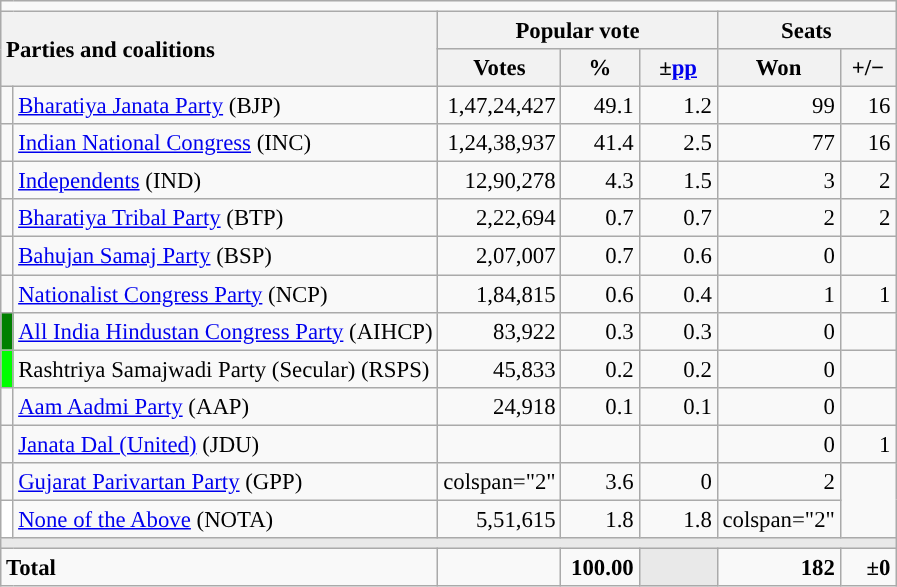<table class="wikitable" style="text-align:right; font-size:95%;">
<tr>
<td colspan="7"></td>
</tr>
<tr style="background:#e9e9e9; text-align:center;">
<th style="text-align:left;" rowspan="2" colspan="2">Parties and coalitions</th>
<th colspan="3">Popular vote</th>
<th colspan="2">Seats</th>
</tr>
<tr style="background:#e9e9e9; text-align:center;">
<th style="width:70px;">Votes</th>
<th style="width:45px;">%</th>
<th style="width:45px;">±<a href='#'>pp</a></th>
<th style="width:30px;">Won</th>
<th style="width:30px;">+/−</th>
</tr>
<tr>
<td width="1" style="color:inherit;background:"></td>
<td style="text-align:left;"><a href='#'>Bharatiya Janata Party</a> (BJP)</td>
<td>1,47,24,427</td>
<td>49.1</td>
<td>1.2</td>
<td>99</td>
<td>16</td>
</tr>
<tr>
<td style="color:inherit;background:"></td>
<td style="text-align:left;"><a href='#'>Indian National Congress</a> (INC)</td>
<td>1,24,38,937</td>
<td>41.4</td>
<td>2.5</td>
<td>77</td>
<td>16</td>
</tr>
<tr>
<td style="color:inherit;background:"></td>
<td style="text-align:left;"><a href='#'>Independents</a> (IND)</td>
<td>12,90,278</td>
<td>4.3</td>
<td>1.5</td>
<td>3</td>
<td>2</td>
</tr>
<tr>
<td style="color:inherit;background:"></td>
<td style="text-align:left;"><a href='#'>Bharatiya Tribal Party</a> (BTP)</td>
<td>2,22,694</td>
<td>0.7</td>
<td>0.7</td>
<td>2</td>
<td>2</td>
</tr>
<tr>
<td style="color:inherit;background:"></td>
<td style="text-align:left;"><a href='#'>Bahujan Samaj Party</a> (BSP)</td>
<td>2,07,007</td>
<td>0.7</td>
<td>0.6</td>
<td>0</td>
<td></td>
</tr>
<tr>
<td style="color:inherit;background:"></td>
<td style="text-align:left;"><a href='#'>Nationalist Congress Party</a> (NCP)</td>
<td>1,84,815</td>
<td>0.6</td>
<td>0.4</td>
<td>1</td>
<td>1</td>
</tr>
<tr>
<td style="background:green;"></td>
<td style="text-align:left;"><a href='#'>All India Hindustan Congress Party</a> (AIHCP)</td>
<td>83,922</td>
<td>0.3</td>
<td>0.3</td>
<td>0</td>
<td></td>
</tr>
<tr>
<td style="background:lime;"></td>
<td style="text-align:left;">Rashtriya Samajwadi Party (Secular) (RSPS)</td>
<td>45,833</td>
<td>0.2</td>
<td>0.2</td>
<td>0</td>
<td></td>
</tr>
<tr>
<td style="color:inherit;background:"></td>
<td style="text-align:left;"><a href='#'>Aam Aadmi Party</a> (AAP)</td>
<td>24,918</td>
<td>0.1</td>
<td>0.1</td>
<td>0</td>
<td></td>
</tr>
<tr>
<td style="color:inherit;background:"></td>
<td style="text-align:left;"><a href='#'>Janata Dal (United)</a> (JDU)</td>
<td></td>
<td></td>
<td></td>
<td>0</td>
<td>1</td>
</tr>
<tr>
<td style="color:inherit;background:"></td>
<td style="text-align:left;"><a href='#'>Gujarat Parivartan Party</a> (GPP)</td>
<td>colspan="2" </td>
<td>3.6</td>
<td>0</td>
<td>2</td>
</tr>
<tr>
<td style="background:white;"></td>
<td style="text-align:left;"><a href='#'>None of the Above</a> (NOTA)</td>
<td>5,51,615</td>
<td>1.8</td>
<td>1.8</td>
<td>colspan="2" </td>
</tr>
<tr>
<td colspan="7" style="background:#e9e9e9;"></td>
</tr>
<tr style="font-weight:bold;">
<td style="text-align:left;" colspan="2">Total</td>
<td></td>
<td>100.00</td>
<td style="background:#e9e9e9;"></td>
<td>182</td>
<td>±0</td>
</tr>
</table>
